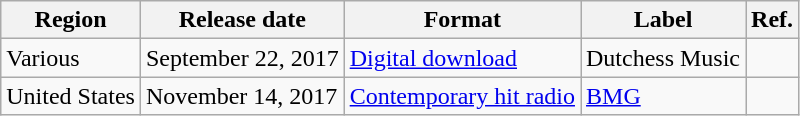<table class="wikitable">
<tr>
<th>Region</th>
<th>Release date</th>
<th>Format</th>
<th>Label</th>
<th>Ref.</th>
</tr>
<tr>
<td>Various</td>
<td>September 22, 2017</td>
<td><a href='#'>Digital download</a></td>
<td>Dutchess Music</td>
<td></td>
</tr>
<tr>
<td rowspan="2">United States</td>
<td rowspan="2">November 14, 2017</td>
<td><a href='#'>Contemporary hit radio</a></td>
<td rowspan="2"><a href='#'>BMG</a></td>
<td></td>
</tr>
</table>
